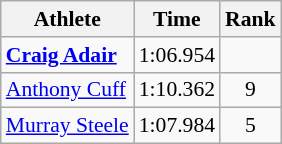<table class="wikitable" style="font-size:90%;">
<tr>
<th>Athlete</th>
<th>Time</th>
<th>Rank</th>
</tr>
<tr align=center>
<td align=left><strong><a href='#'>Craig Adair</a></strong></td>
<td>1:06.954</td>
<td></td>
</tr>
<tr align=center>
<td align=left><a href='#'>Anthony Cuff</a></td>
<td>1:10.362</td>
<td>9</td>
</tr>
<tr align=center>
<td align=left><a href='#'>Murray Steele</a></td>
<td>1:07.984</td>
<td>5</td>
</tr>
</table>
